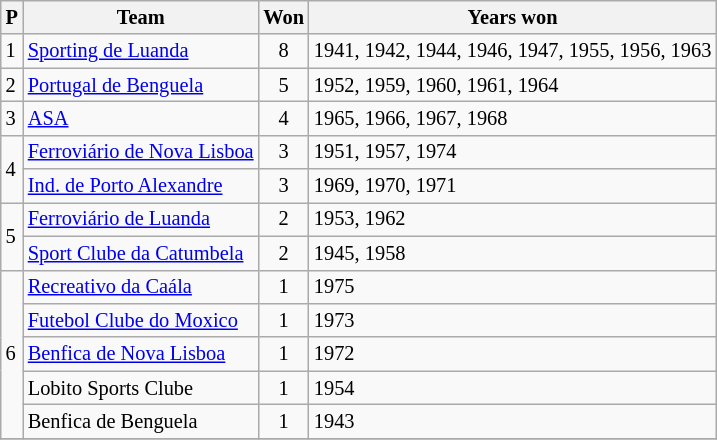<table class="wikitable" style="font-size:85%;">
<tr>
<th>P</th>
<th>Team</th>
<th>Won</th>
<th>Years won</th>
</tr>
<tr>
<td>1</td>
<td><a href='#'>Sporting de Luanda</a></td>
<td align=center>8</td>
<td>1941, 1942, 1944, 1946, 1947, 1955, 1956, 1963</td>
</tr>
<tr>
<td>2</td>
<td><a href='#'>Portugal de Benguela</a></td>
<td align=center>5</td>
<td>1952, 1959, 1960, 1961, 1964</td>
</tr>
<tr>
<td>3</td>
<td><a href='#'>ASA</a></td>
<td align=center>4</td>
<td>1965, 1966, 1967, 1968</td>
</tr>
<tr>
<td rowspan=2>4</td>
<td><a href='#'>Ferroviário de Nova Lisboa</a></td>
<td align=center>3</td>
<td>1951, 1957, 1974</td>
</tr>
<tr>
<td><a href='#'>Ind. de Porto Alexandre</a></td>
<td align=center>3</td>
<td>1969, 1970, 1971</td>
</tr>
<tr>
<td rowspan=2>5</td>
<td><a href='#'>Ferroviário de Luanda</a></td>
<td align=center>2</td>
<td>1953, 1962</td>
</tr>
<tr>
<td><a href='#'>Sport Clube da Catumbela</a></td>
<td align=center>2</td>
<td>1945, 1958</td>
</tr>
<tr>
<td rowspan=5>6</td>
<td><a href='#'>Recreativo da Caála</a></td>
<td align=center>1</td>
<td>1975</td>
</tr>
<tr>
<td><a href='#'>Futebol Clube do Moxico</a></td>
<td align=center>1</td>
<td>1973</td>
</tr>
<tr>
<td><a href='#'>Benfica de Nova Lisboa</a></td>
<td align=center>1</td>
<td>1972</td>
</tr>
<tr>
<td>Lobito Sports Clube</td>
<td align=center>1</td>
<td>1954</td>
</tr>
<tr>
<td>Benfica de Benguela</td>
<td align=center>1</td>
<td>1943</td>
</tr>
<tr>
</tr>
</table>
